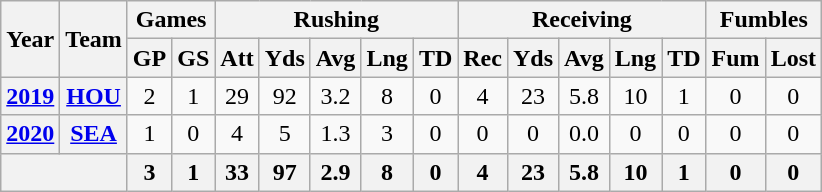<table class="wikitable" style="text-align:center;">
<tr>
<th rowspan="2">Year</th>
<th rowspan="2">Team</th>
<th colspan="2">Games</th>
<th colspan="5">Rushing</th>
<th colspan="5">Receiving</th>
<th colspan="2">Fumbles</th>
</tr>
<tr>
<th>GP</th>
<th>GS</th>
<th>Att</th>
<th>Yds</th>
<th>Avg</th>
<th>Lng</th>
<th>TD</th>
<th>Rec</th>
<th>Yds</th>
<th>Avg</th>
<th>Lng</th>
<th>TD</th>
<th>Fum</th>
<th>Lost</th>
</tr>
<tr>
<th><a href='#'>2019</a></th>
<th><a href='#'>HOU</a></th>
<td>2</td>
<td>1</td>
<td>29</td>
<td>92</td>
<td>3.2</td>
<td>8</td>
<td>0</td>
<td>4</td>
<td>23</td>
<td>5.8</td>
<td>10</td>
<td>1</td>
<td>0</td>
<td>0</td>
</tr>
<tr>
<th><a href='#'>2020</a></th>
<th><a href='#'>SEA</a></th>
<td>1</td>
<td>0</td>
<td>4</td>
<td>5</td>
<td>1.3</td>
<td>3</td>
<td>0</td>
<td>0</td>
<td>0</td>
<td>0.0</td>
<td>0</td>
<td>0</td>
<td>0</td>
<td>0</td>
</tr>
<tr>
<th colspan="2"></th>
<th>3</th>
<th>1</th>
<th>33</th>
<th>97</th>
<th>2.9</th>
<th>8</th>
<th>0</th>
<th>4</th>
<th>23</th>
<th>5.8</th>
<th>10</th>
<th>1</th>
<th>0</th>
<th>0</th>
</tr>
</table>
